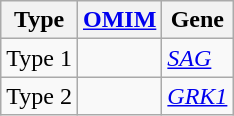<table class="wikitable">
<tr>
<th>Type</th>
<th><a href='#'>OMIM</a></th>
<th>Gene</th>
</tr>
<tr>
<td>Type 1</td>
<td></td>
<td><em><a href='#'>SAG</a></em></td>
</tr>
<tr>
<td>Type 2</td>
<td></td>
<td><em><a href='#'>GRK1</a></em></td>
</tr>
</table>
